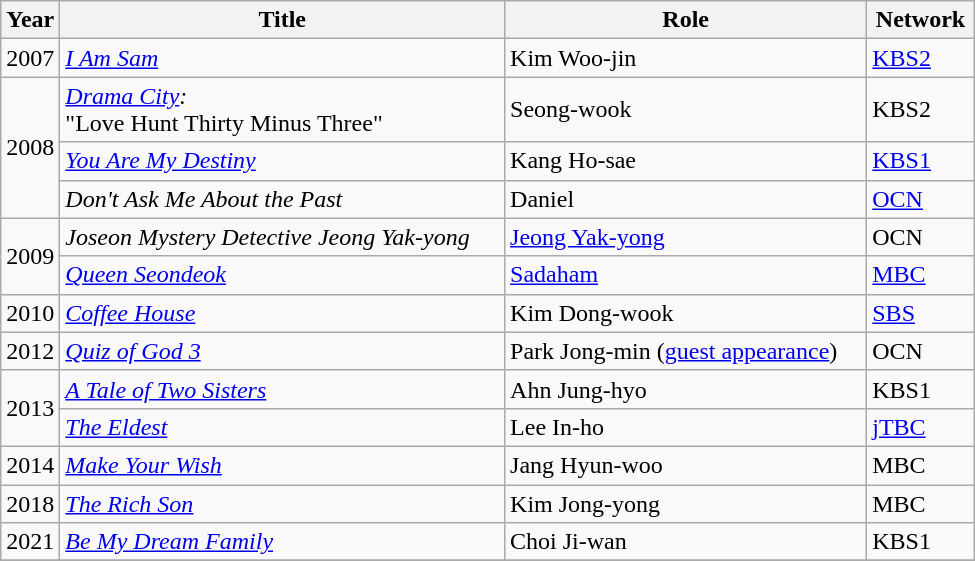<table class="wikitable" style="width:650px">
<tr>
<th width=10>Year</th>
<th>Title</th>
<th>Role</th>
<th>Network</th>
</tr>
<tr>
<td>2007</td>
<td><em><a href='#'>I Am Sam</a></em></td>
<td>Kim Woo-jin</td>
<td><a href='#'>KBS2</a></td>
</tr>
<tr>
<td rowspan=3>2008</td>
<td><em><a href='#'>Drama City</a>:</em><br>"Love Hunt Thirty Minus Three"</td>
<td>Seong-wook</td>
<td>KBS2</td>
</tr>
<tr>
<td><em><a href='#'>You Are My Destiny</a></em></td>
<td>Kang Ho-sae</td>
<td><a href='#'>KBS1</a></td>
</tr>
<tr>
<td><em>Don't Ask Me About the Past</em></td>
<td>Daniel</td>
<td><a href='#'>OCN</a></td>
</tr>
<tr>
<td rowspan=2>2009</td>
<td><em>Joseon Mystery Detective Jeong Yak-yong</em></td>
<td><a href='#'>Jeong Yak-yong</a></td>
<td>OCN</td>
</tr>
<tr>
<td><em><a href='#'>Queen Seondeok</a></em></td>
<td><a href='#'>Sadaham</a></td>
<td><a href='#'>MBC</a></td>
</tr>
<tr>
<td>2010</td>
<td><em><a href='#'>Coffee House</a></em></td>
<td>Kim Dong-wook</td>
<td><a href='#'>SBS</a></td>
</tr>
<tr>
<td>2012</td>
<td><em><a href='#'>Quiz of God 3</a></em></td>
<td>Park Jong-min (<a href='#'>guest appearance</a>)</td>
<td>OCN</td>
</tr>
<tr>
<td rowspan=2>2013</td>
<td><em><a href='#'>A Tale of Two Sisters</a></em></td>
<td>Ahn Jung-hyo</td>
<td>KBS1</td>
</tr>
<tr>
<td><em><a href='#'>The Eldest</a></em></td>
<td>Lee In-ho</td>
<td><a href='#'>jTBC</a></td>
</tr>
<tr>
<td>2014</td>
<td><em><a href='#'>Make Your Wish</a></em></td>
<td>Jang Hyun-woo</td>
<td>MBC</td>
</tr>
<tr>
<td>2018</td>
<td><em><a href='#'>The Rich Son</a></em></td>
<td>Kim Jong-yong</td>
<td>MBC</td>
</tr>
<tr>
<td>2021</td>
<td><em><a href='#'>Be My Dream Family</a></em></td>
<td>Choi Ji-wan</td>
<td>KBS1</td>
</tr>
<tr>
</tr>
</table>
